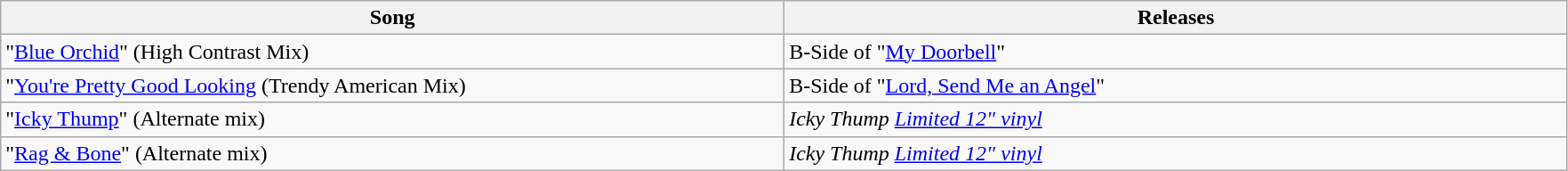<table class="wikitable sortable">
<tr>
<th width=30%>Song</th>
<th width=30%>Releases</th>
</tr>
<tr>
<td>"<a href='#'>Blue Orchid</a>" (High Contrast Mix)</td>
<td>B-Side of "<a href='#'>My Doorbell</a>"</td>
</tr>
<tr>
<td>"<a href='#'>You're Pretty Good Looking</a> (Trendy American Mix)</td>
<td>B-Side of "<a href='#'>Lord, Send Me an Angel</a>"</td>
</tr>
<tr>
<td>"<a href='#'>Icky Thump</a>" (Alternate mix)</td>
<td><em>Icky Thump <a href='#'>Limited 12" vinyl</a></em></td>
</tr>
<tr>
<td>"<a href='#'>Rag & Bone</a>" (Alternate mix)</td>
<td><em>Icky Thump <a href='#'>Limited 12" vinyl</a></em></td>
</tr>
</table>
